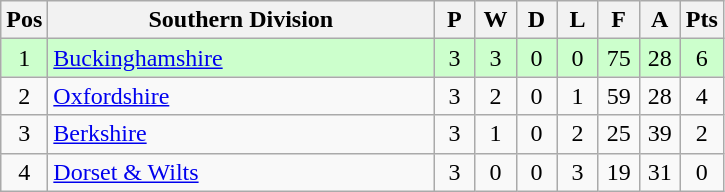<table class="wikitable" style="font-size: 100%">
<tr>
<th width=20>Pos</th>
<th width=250>Southern Division</th>
<th width=20>P</th>
<th width=20>W</th>
<th width=20>D</th>
<th width=20>L</th>
<th width=20>F</th>
<th width=20>A</th>
<th width=20>Pts</th>
</tr>
<tr align=center style="background: #CCFFCC;">
<td>1</td>
<td align="left"><a href='#'>Buckinghamshire</a></td>
<td>3</td>
<td>3</td>
<td>0</td>
<td>0</td>
<td>75</td>
<td>28</td>
<td>6</td>
</tr>
<tr align=center>
<td>2</td>
<td align="left"><a href='#'>Oxfordshire</a></td>
<td>3</td>
<td>2</td>
<td>0</td>
<td>1</td>
<td>59</td>
<td>28</td>
<td>4</td>
</tr>
<tr align=center>
<td>3</td>
<td align="left"><a href='#'>Berkshire</a></td>
<td>3</td>
<td>1</td>
<td>0</td>
<td>2</td>
<td>25</td>
<td>39</td>
<td>2</td>
</tr>
<tr align=center>
<td>4</td>
<td align="left"><a href='#'>Dorset & Wilts</a></td>
<td>3</td>
<td>0</td>
<td>0</td>
<td>3</td>
<td>19</td>
<td>31</td>
<td>0</td>
</tr>
</table>
